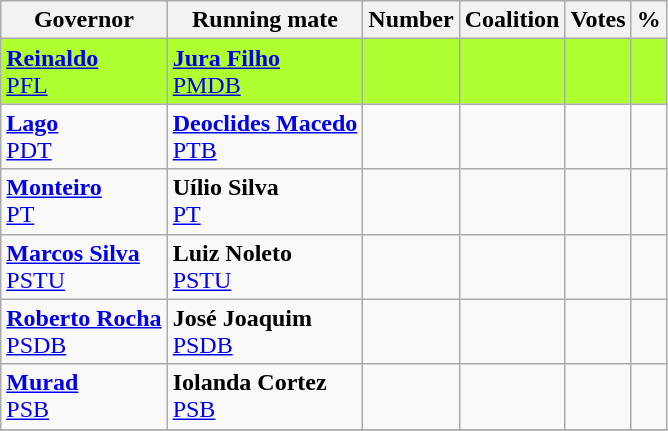<table class="wikitable">
<tr>
<th>Governor<br></th>
<th>Running mate</th>
<th>Number</th>
<th>Coalition</th>
<th>Votes</th>
<th>%</th>
</tr>
<tr style="background-color: #adff2f">
<td><strong><a href='#'>Reinaldo</a></strong><br><a href='#'>PFL</a></td>
<td><strong><a href='#'>Jura Filho</a></strong><br><a href='#'>PMDB</a></td>
<td></td>
<td></td>
<td></td>
<td></td>
</tr>
<tr>
<td><strong><a href='#'>Lago</a></strong><br><a href='#'>PDT</a></td>
<td><strong><a href='#'>Deoclides Macedo</a></strong><br><a href='#'>PTB</a></td>
<td></td>
<td></td>
<td></td>
<td></td>
</tr>
<tr>
<td><strong><a href='#'>Monteiro</a></strong><br><a href='#'>PT</a></td>
<td><strong>Uílio Silva</strong><br><a href='#'>PT</a></td>
<td></td>
<td></td>
<td></td>
<td></td>
</tr>
<tr>
<td><strong><a href='#'>Marcos Silva</a></strong><br><a href='#'>PSTU</a></td>
<td><strong>Luiz Noleto</strong><br><a href='#'>PSTU</a></td>
<td></td>
<td></td>
<td></td>
<td></td>
</tr>
<tr>
<td><strong><a href='#'>Roberto Rocha</a></strong><br><a href='#'>PSDB</a></td>
<td><strong>José Joaquim</strong><br><a href='#'>PSDB</a></td>
<td></td>
<td></td>
<td></td>
<td></td>
</tr>
<tr>
<td><strong><a href='#'>Murad</a></strong><br><a href='#'>PSB</a></td>
<td><strong>Iolanda Cortez</strong><br><a href='#'>PSB</a></td>
<td></td>
<td></td>
<td></td>
<td></td>
</tr>
<tr>
</tr>
</table>
